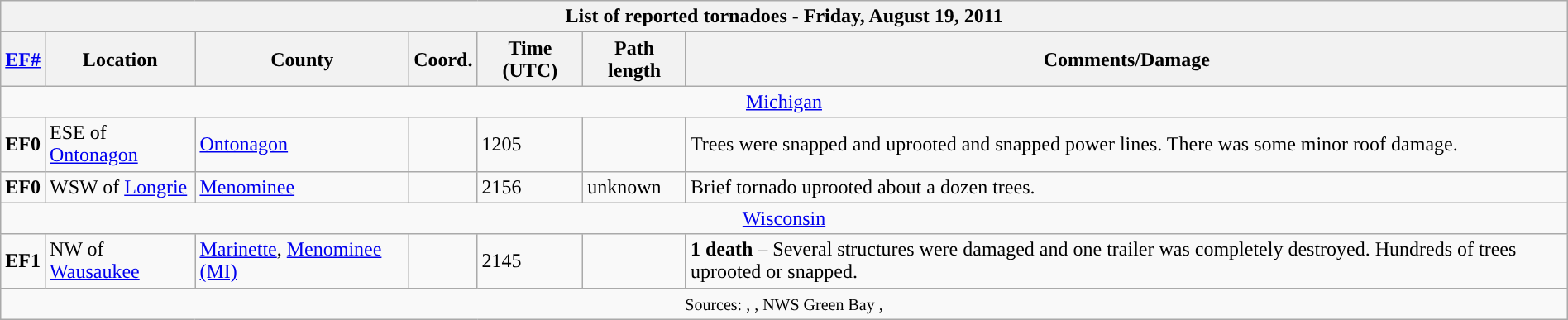<table class="wikitable collapsible" width="100%">
<tr>
<th colspan="7">List of reported tornadoes - Friday, August 19, 2011</th>
</tr>
<tr>
<th><a href='#'>EF#</a></th>
<th>Location</th>
<th>County</th>
<th>Coord.</th>
<th>Time (UTC)</th>
<th>Path length</th>
<th>Comments/Damage</th>
</tr>
<tr>
<td colspan="7" align=center><a href='#'>Michigan</a></td>
</tr>
<tr>
<td><strong>EF0</strong></td>
<td>ESE of <a href='#'>Ontonagon</a></td>
<td><a href='#'>Ontonagon</a></td>
<td></td>
<td>1205</td>
<td></td>
<td>Trees were snapped and uprooted and snapped power lines. There was some minor roof damage.</td>
</tr>
<tr>
<td><strong>EF0</strong></td>
<td>WSW of <a href='#'>Longrie</a></td>
<td><a href='#'>Menominee</a></td>
<td></td>
<td>2156</td>
<td>unknown</td>
<td>Brief tornado uprooted about a dozen trees.</td>
</tr>
<tr>
<td colspan="7" align=center><a href='#'>Wisconsin</a></td>
</tr>
<tr>
<td><strong>EF1</strong></td>
<td>NW of <a href='#'>Wausaukee</a></td>
<td><a href='#'>Marinette</a>, <a href='#'>Menominee (MI)</a></td>
<td></td>
<td>2145</td>
<td></td>
<td><strong>1 death</strong> – Several structures were damaged and one trailer was completely destroyed. Hundreds of trees uprooted or snapped.</td>
</tr>
<tr>
<td colspan="7" align=center><small>Sources: , , NWS Green Bay , </small></td>
</tr>
</table>
